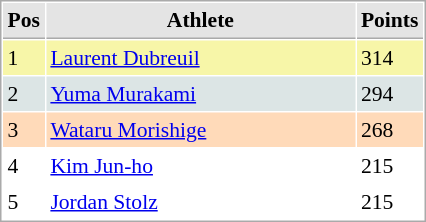<table cellspacing="1" cellpadding="3" style="border:1px solid #aaa; font-size:90%;">
<tr style="background:#e4e4e4;">
<th style="border-bottom:1px solid #aaa; width:10px;">Pos</th>
<th style="border-bottom:1px solid #aaa; width:200px;">Athlete</th>
<th style="border-bottom:1px solid #aaa; width:20px;">Points</th>
</tr>
<tr style="background:#f7f6a8;">
<td>1</td>
<td> <a href='#'>Laurent Dubreuil</a></td>
<td>314</td>
</tr>
<tr style="background:#dce5e5;">
<td>2</td>
<td> <a href='#'>Yuma Murakami</a></td>
<td>294</td>
</tr>
<tr style="background:#ffdab9;">
<td>3</td>
<td> <a href='#'>Wataru Morishige</a></td>
<td>268</td>
</tr>
<tr>
<td>4</td>
<td> <a href='#'>Kim Jun-ho</a></td>
<td>215</td>
</tr>
<tr>
<td>5</td>
<td> <a href='#'>Jordan Stolz</a></td>
<td>215</td>
</tr>
</table>
